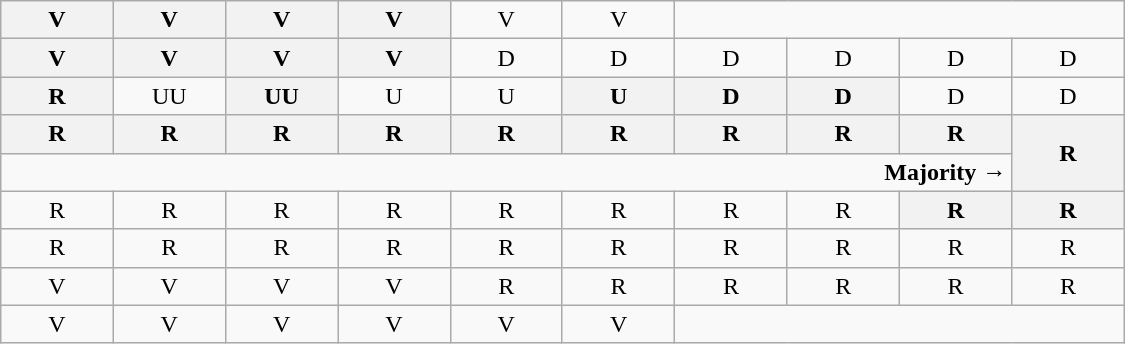<table class="wikitable" style="text-align:center" width=750px>
<tr>
<th>V<br></th>
<th>V<br></th>
<th>V<br></th>
<th>V<br></th>
<td>V</td>
<td>V</td>
<td colspan=4></td>
</tr>
<tr>
<th width=50px >V<br></th>
<th width=50px >V<br></th>
<th width=50px >V<br></th>
<th width=50px >V<br></th>
<td width=50px >D</td>
<td width=50px >D</td>
<td width=50px >D</td>
<td width=50px >D</td>
<td width=50px >D</td>
<td width=50px >D</td>
</tr>
<tr>
<th>R<br></th>
<td>UU</td>
<th>UU<br></th>
<td>U</td>
<td>U</td>
<th>U<br></th>
<th>D<br></th>
<th>D<br></th>
<td>D</td>
<td>D</td>
</tr>
<tr>
<th>R<br></th>
<th>R<br></th>
<th>R<br></th>
<th>R<br></th>
<th>R<br></th>
<th>R<br></th>
<th>R<br></th>
<th>R<br></th>
<th>R<br></th>
<th rowspan=2 >R<br></th>
</tr>
<tr>
<td colspan=9 align=right><strong>Majority →</strong></td>
</tr>
<tr>
<td>R</td>
<td>R</td>
<td>R</td>
<td>R</td>
<td>R</td>
<td>R</td>
<td>R</td>
<td>R</td>
<th>R<br></th>
<th>R<br></th>
</tr>
<tr>
<td>R</td>
<td>R</td>
<td>R</td>
<td>R</td>
<td>R</td>
<td>R</td>
<td>R</td>
<td>R</td>
<td>R</td>
<td>R</td>
</tr>
<tr>
<td>V</td>
<td>V</td>
<td>V</td>
<td>V</td>
<td>R</td>
<td>R</td>
<td>R</td>
<td>R</td>
<td>R</td>
<td>R</td>
</tr>
<tr>
<td>V</td>
<td>V</td>
<td>V</td>
<td>V</td>
<td>V</td>
<td>V</td>
<td colspan=4></td>
</tr>
</table>
